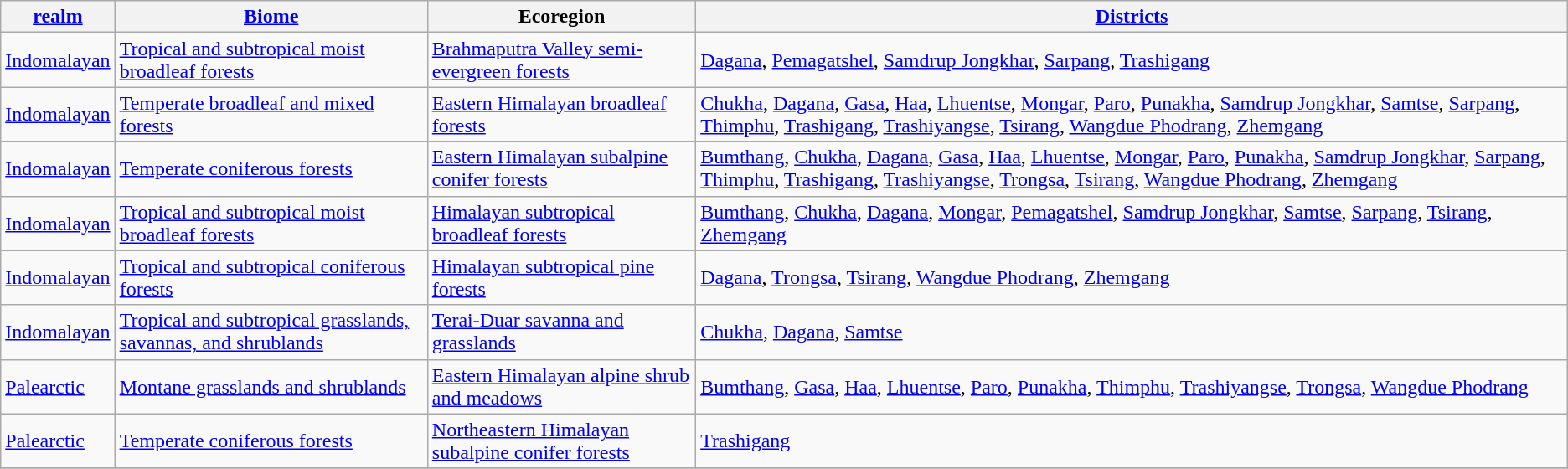<table class="wikitable sortable">
<tr>
<th><a href='#'>realm</a></th>
<th><a href='#'>Biome</a></th>
<th>Ecoregion</th>
<th><a href='#'>Districts</a></th>
</tr>
<tr>
<td><a href='#'>Indomalayan</a></td>
<td><a href='#'>Tropical and subtropical moist broadleaf forests</a></td>
<td><a href='#'>Brahmaputra Valley semi-evergreen forests</a></td>
<td><a href='#'>Dagana</a>, <a href='#'>Pemagatshel</a>, <a href='#'>Samdrup Jongkhar</a>, <a href='#'>Sarpang</a>, <a href='#'>Trashigang</a></td>
</tr>
<tr>
<td><a href='#'>Indomalayan</a></td>
<td><a href='#'>Temperate broadleaf and mixed forests</a></td>
<td><a href='#'>Eastern Himalayan broadleaf forests</a></td>
<td><a href='#'>Chukha</a>, <a href='#'>Dagana</a>, <a href='#'>Gasa</a>, <a href='#'>Haa</a>, <a href='#'>Lhuentse</a>, <a href='#'>Mongar</a>, <a href='#'>Paro</a>, <a href='#'>Punakha</a>, <a href='#'>Samdrup Jongkhar</a>, <a href='#'>Samtse</a>, <a href='#'>Sarpang</a>, <a href='#'>Thimphu</a>, <a href='#'>Trashigang</a>, <a href='#'>Trashiyangse</a>, <a href='#'>Tsirang</a>, <a href='#'>Wangdue Phodrang</a>, <a href='#'>Zhemgang</a></td>
</tr>
<tr>
<td><a href='#'>Indomalayan</a></td>
<td><a href='#'>Temperate coniferous forests</a></td>
<td><a href='#'>Eastern Himalayan subalpine conifer forests</a></td>
<td><a href='#'>Bumthang</a>, <a href='#'>Chukha</a>, <a href='#'>Dagana</a>, <a href='#'>Gasa</a>, <a href='#'>Haa</a>, <a href='#'>Lhuentse</a>, <a href='#'>Mongar</a>, <a href='#'>Paro</a>, <a href='#'>Punakha</a>, <a href='#'>Samdrup Jongkhar</a>, <a href='#'>Sarpang</a>, <a href='#'>Thimphu</a>, <a href='#'>Trashigang</a>, <a href='#'>Trashiyangse</a>, <a href='#'>Trongsa</a>, <a href='#'>Tsirang</a>, <a href='#'>Wangdue Phodrang</a>, <a href='#'>Zhemgang</a></td>
</tr>
<tr>
<td><a href='#'>Indomalayan</a></td>
<td><a href='#'>Tropical and subtropical moist broadleaf forests</a></td>
<td><a href='#'>Himalayan subtropical broadleaf forests</a></td>
<td><a href='#'>Bumthang</a>, <a href='#'>Chukha</a>, <a href='#'>Dagana</a>, <a href='#'>Mongar</a>, <a href='#'>Pemagatshel</a>, <a href='#'>Samdrup Jongkhar</a>, <a href='#'>Samtse</a>, <a href='#'>Sarpang</a>, <a href='#'>Tsirang</a>, <a href='#'>Zhemgang</a></td>
</tr>
<tr>
<td><a href='#'>Indomalayan</a></td>
<td><a href='#'>Tropical and subtropical coniferous forests</a></td>
<td><a href='#'>Himalayan subtropical pine forests</a></td>
<td><a href='#'>Dagana</a>, <a href='#'>Trongsa</a>, <a href='#'>Tsirang</a>, <a href='#'>Wangdue Phodrang</a>, <a href='#'>Zhemgang</a></td>
</tr>
<tr>
<td><a href='#'>Indomalayan</a></td>
<td><a href='#'>Tropical and subtropical grasslands, savannas, and shrublands</a></td>
<td><a href='#'>Terai-Duar savanna and grasslands</a></td>
<td><a href='#'>Chukha</a>, <a href='#'>Dagana</a>, <a href='#'>Samtse</a></td>
</tr>
<tr>
<td><a href='#'>Palearctic</a></td>
<td><a href='#'>Montane grasslands and shrublands</a></td>
<td><a href='#'>Eastern Himalayan alpine shrub and meadows</a></td>
<td><a href='#'>Bumthang</a>, <a href='#'>Gasa</a>, <a href='#'>Haa</a>, <a href='#'>Lhuentse</a>, <a href='#'>Paro</a>, <a href='#'>Punakha</a>, <a href='#'>Thimphu</a>, <a href='#'>Trashiyangse</a>, <a href='#'>Trongsa</a>, <a href='#'>Wangdue Phodrang</a></td>
</tr>
<tr>
<td><a href='#'>Palearctic</a></td>
<td><a href='#'>Temperate coniferous forests</a></td>
<td><a href='#'>Northeastern Himalayan subalpine conifer forests</a></td>
<td><a href='#'>Trashigang</a></td>
</tr>
<tr>
</tr>
</table>
